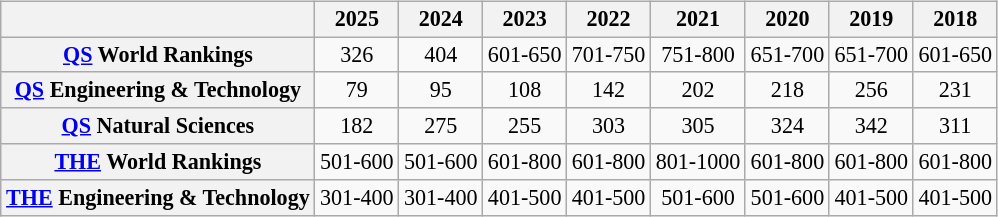<table class="wikitable" style="text-align: center; float: right; font-size: 92%; margin-left: 2em;" align="center">
<tr>
<th></th>
<th>2025</th>
<th>2024</th>
<th>2023</th>
<th>2022</th>
<th>2021</th>
<th>2020</th>
<th>2019</th>
<th>2018</th>
</tr>
<tr>
<th><a href='#'>QS</a> World Rankings</th>
<td>326</td>
<td>404</td>
<td>601-650</td>
<td>701-750</td>
<td>751-800</td>
<td>651-700</td>
<td>651-700</td>
<td>601-650</td>
</tr>
<tr>
<th><a href='#'>QS</a> Engineering & Technology</th>
<td>79</td>
<td>95</td>
<td>108</td>
<td>142</td>
<td>202</td>
<td>218</td>
<td>256</td>
<td>231</td>
</tr>
<tr>
<th><a href='#'>QS</a> Natural Sciences</th>
<td>182</td>
<td>275</td>
<td>255</td>
<td>303</td>
<td>305</td>
<td>324</td>
<td>342</td>
<td>311</td>
</tr>
<tr>
<th><a href='#'>THE</a> World Rankings</th>
<td>501-600</td>
<td>501-600</td>
<td>601-800</td>
<td>601-800</td>
<td>801-1000</td>
<td>601-800</td>
<td>601-800</td>
<td>601-800</td>
</tr>
<tr>
<th><a href='#'>THE</a> Engineering & Technology</th>
<td>301-400</td>
<td>301-400</td>
<td>401-500</td>
<td>401-500</td>
<td>501-600</td>
<td>501-600</td>
<td>401-500</td>
<td>401-500</td>
</tr>
</table>
